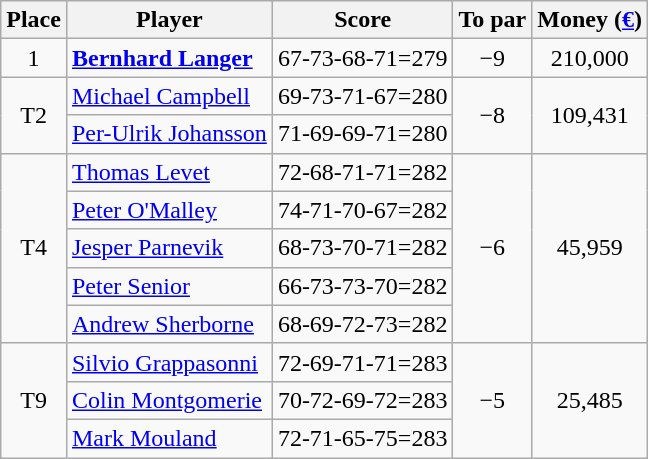<table class="wikitable">
<tr>
<th>Place</th>
<th>Player</th>
<th>Score</th>
<th>To par</th>
<th>Money (<a href='#'>€</a>)</th>
</tr>
<tr>
<td align=center>1</td>
<td> <strong><a href='#'>Bernhard Langer</a></strong></td>
<td align=center>67-73-68-71=279</td>
<td align=center>−9</td>
<td align=center>210,000</td>
</tr>
<tr>
<td rowspan="2" align=center>T2</td>
<td> <a href='#'>Michael Campbell</a></td>
<td align=center>69-73-71-67=280</td>
<td rowspan="2" align=center>−8</td>
<td rowspan="2" align=center>109,431</td>
</tr>
<tr>
<td> <a href='#'>Per-Ulrik Johansson</a></td>
<td align=center>71-69-69-71=280</td>
</tr>
<tr>
<td rowspan="5" align=center>T4</td>
<td> <a href='#'>Thomas Levet</a></td>
<td align=center>72-68-71-71=282</td>
<td rowspan="5" align=center>−6</td>
<td rowspan="5" align=center>45,959</td>
</tr>
<tr>
<td> <a href='#'>Peter O'Malley</a></td>
<td align=center>74-71-70-67=282</td>
</tr>
<tr>
<td> <a href='#'>Jesper Parnevik</a></td>
<td align=center>68-73-70-71=282</td>
</tr>
<tr>
<td> <a href='#'>Peter Senior</a></td>
<td align=center>66-73-73-70=282</td>
</tr>
<tr>
<td> <a href='#'>Andrew Sherborne</a></td>
<td align=center>68-69-72-73=282</td>
</tr>
<tr>
<td rowspan="3" align=center>T9</td>
<td> <a href='#'>Silvio Grappasonni</a></td>
<td align=center>72-69-71-71=283</td>
<td rowspan="3" align=center>−5</td>
<td rowspan="3" align=center>25,485</td>
</tr>
<tr>
<td> <a href='#'>Colin Montgomerie</a></td>
<td align=center>70-72-69-72=283</td>
</tr>
<tr>
<td> <a href='#'>Mark Mouland</a></td>
<td align=center>72-71-65-75=283</td>
</tr>
</table>
